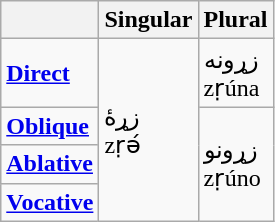<table class="wikitable">
<tr>
<th></th>
<th>Singular</th>
<th>Plural</th>
</tr>
<tr>
<td><strong><a href='#'>Direct</a></strong></td>
<td rowspan="4">زړۀ<br>zṛә́</td>
<td>زړونه<br>zṛúna</td>
</tr>
<tr>
<td><strong><a href='#'>Oblique</a></strong></td>
<td rowspan="3">زړونو<br>zṛúno</td>
</tr>
<tr>
<td><strong><a href='#'>Ablative</a></strong></td>
</tr>
<tr>
<td><strong><a href='#'>Vocative</a></strong></td>
</tr>
</table>
